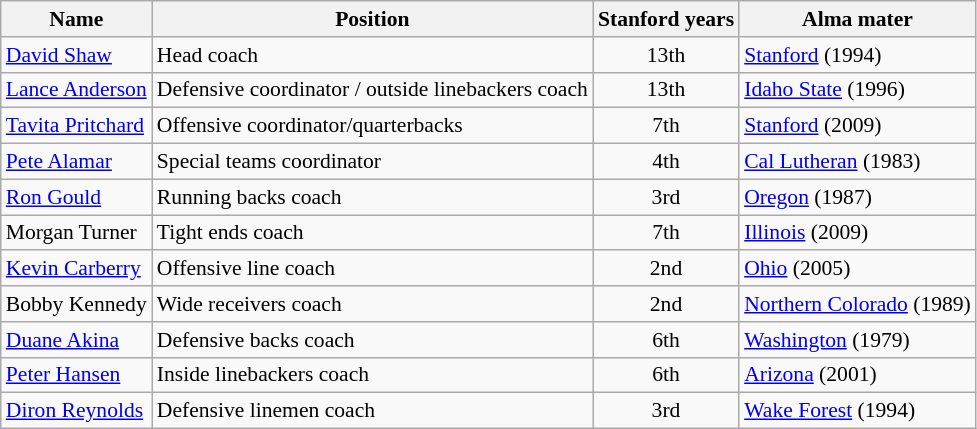<table class="wikitable" border="1" style="font-size:90%;">
<tr>
<th>Name</th>
<th>Position</th>
<th>Stanford years</th>
<th>Alma mater</th>
</tr>
<tr>
<td><a href='#'>David Shaw</a></td>
<td>Head coach</td>
<td align=center>13th</td>
<td><a href='#'>Stanford</a> (1994)</td>
</tr>
<tr>
<td><a href='#'>Lance Anderson</a></td>
<td>Defensive coordinator / outside linebackers coach</td>
<td align=center>13th</td>
<td><a href='#'>Idaho State</a> (1996)</td>
</tr>
<tr>
<td><a href='#'>Tavita Pritchard</a></td>
<td>Offensive coordinator/quarterbacks</td>
<td align=center>7th</td>
<td><a href='#'>Stanford</a> (2009)</td>
</tr>
<tr>
<td><a href='#'>Pete Alamar</a></td>
<td>Special teams coordinator</td>
<td align=center>4th</td>
<td><a href='#'>Cal Lutheran</a> (1983)</td>
</tr>
<tr>
<td><a href='#'>Ron Gould</a></td>
<td>Running backs coach</td>
<td align=center>3rd</td>
<td><a href='#'>Oregon</a> (1987)</td>
</tr>
<tr>
<td>Morgan Turner</td>
<td>Tight ends coach</td>
<td align=center>7th</td>
<td><a href='#'>Illinois</a> (2009)</td>
</tr>
<tr>
<td><a href='#'>Kevin Carberry</a></td>
<td>Offensive line coach</td>
<td align=center>2nd</td>
<td><a href='#'>Ohio</a> (2005)</td>
</tr>
<tr>
<td>Bobby Kennedy</td>
<td>Wide receivers coach</td>
<td align=center>2nd</td>
<td><a href='#'>Northern Colorado</a> (1989)</td>
</tr>
<tr>
<td><a href='#'>Duane Akina</a></td>
<td>Defensive backs coach</td>
<td align=center>6th</td>
<td><a href='#'>Washington</a> (1979)</td>
</tr>
<tr>
<td><a href='#'>Peter Hansen</a></td>
<td>Inside linebackers coach</td>
<td align=center>6th</td>
<td><a href='#'>Arizona</a> (2001)</td>
</tr>
<tr>
<td><a href='#'>Diron Reynolds</a></td>
<td>Defensive linemen coach</td>
<td align=center>3rd</td>
<td><a href='#'>Wake Forest</a> (1994)</td>
</tr>
</table>
